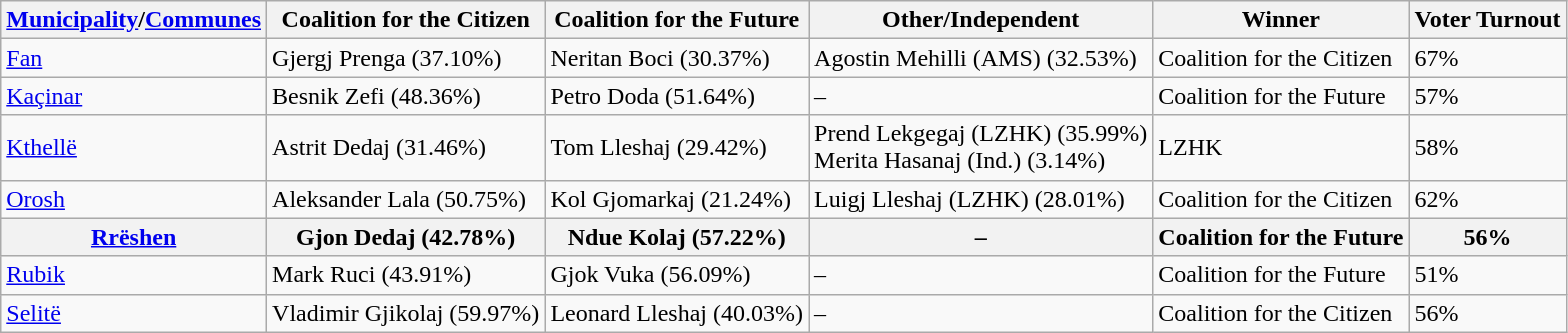<table class="wikitable">
<tr>
<th><a href='#'>Municipality</a>/<a href='#'>Communes</a></th>
<th>Coalition for the Citizen</th>
<th>Coalition for the Future</th>
<th>Other/Independent</th>
<th>Winner</th>
<th>Voter Turnout</th>
</tr>
<tr>
<td><a href='#'>Fan</a></td>
<td>Gjergj Prenga (37.10%)</td>
<td>Neritan Boci (30.37%)</td>
<td>Agostin Mehilli (AMS) (32.53%)</td>
<td>Coalition for the Citizen</td>
<td>67%</td>
</tr>
<tr>
<td><a href='#'>Kaçinar</a></td>
<td>Besnik Zefi (48.36%)</td>
<td>Petro Doda (51.64%)</td>
<td>–</td>
<td>Coalition for the Future</td>
<td>57%</td>
</tr>
<tr>
<td><a href='#'>Kthellë</a></td>
<td>Astrit Dedaj (31.46%)</td>
<td>Tom Lleshaj (29.42%)</td>
<td>Prend Lekgegaj (LZHK) (35.99%)<br>Merita Hasanaj (Ind.) (3.14%)</td>
<td>LZHK</td>
<td>58%</td>
</tr>
<tr>
<td><a href='#'>Orosh</a></td>
<td>Aleksander Lala (50.75%)</td>
<td>Kol Gjomarkaj (21.24%)</td>
<td>Luigj Lleshaj (LZHK) (28.01%)</td>
<td>Coalition for the Citizen</td>
<td>62%</td>
</tr>
<tr>
<th><a href='#'>Rrëshen</a></th>
<th>Gjon Dedaj (42.78%)</th>
<th>Ndue Kolaj (57.22%)</th>
<th>–</th>
<th>Coalition for the Future</th>
<th>56%</th>
</tr>
<tr>
<td><a href='#'>Rubik</a></td>
<td>Mark Ruci (43.91%)</td>
<td>Gjok Vuka (56.09%)</td>
<td>–</td>
<td>Coalition for the Future</td>
<td>51%</td>
</tr>
<tr>
<td><a href='#'>Selitë</a></td>
<td>Vladimir Gjikolaj (59.97%)</td>
<td>Leonard Lleshaj (40.03%)</td>
<td>–</td>
<td>Coalition for the Citizen</td>
<td>56%</td>
</tr>
</table>
